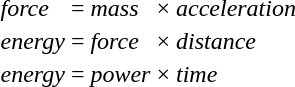<table style="margin-left:3em !important">
<tr>
<td><em>force</em></td>
<td>=</td>
<td><em>mass</em></td>
<td>×</td>
<td><em>acceleration</em></td>
</tr>
<tr>
<td><em>energy</em></td>
<td>=</td>
<td><em>force</em></td>
<td>×</td>
<td><em>distance</em></td>
</tr>
<tr>
<td><em>energy</em></td>
<td>=</td>
<td><em>power</em></td>
<td>×</td>
<td><em>time</em></td>
</tr>
</table>
